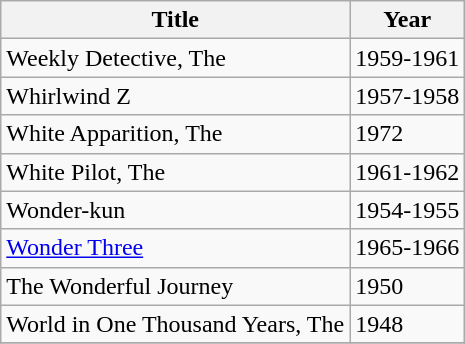<table class="wikitable">
<tr>
<th>Title</th>
<th>Year</th>
</tr>
<tr>
<td>Weekly Detective, The</td>
<td>1959-1961</td>
</tr>
<tr>
<td>Whirlwind Z</td>
<td>1957-1958</td>
</tr>
<tr>
<td>White Apparition, The</td>
<td>1972</td>
</tr>
<tr>
<td>White Pilot, The</td>
<td>1961-1962</td>
</tr>
<tr>
<td>Wonder-kun</td>
<td>1954-1955</td>
</tr>
<tr>
<td><a href='#'>Wonder Three</a></td>
<td>1965-1966</td>
</tr>
<tr>
<td>The Wonderful Journey</td>
<td>1950</td>
</tr>
<tr>
<td>World in One Thousand Years, The</td>
<td>1948</td>
</tr>
<tr>
</tr>
</table>
